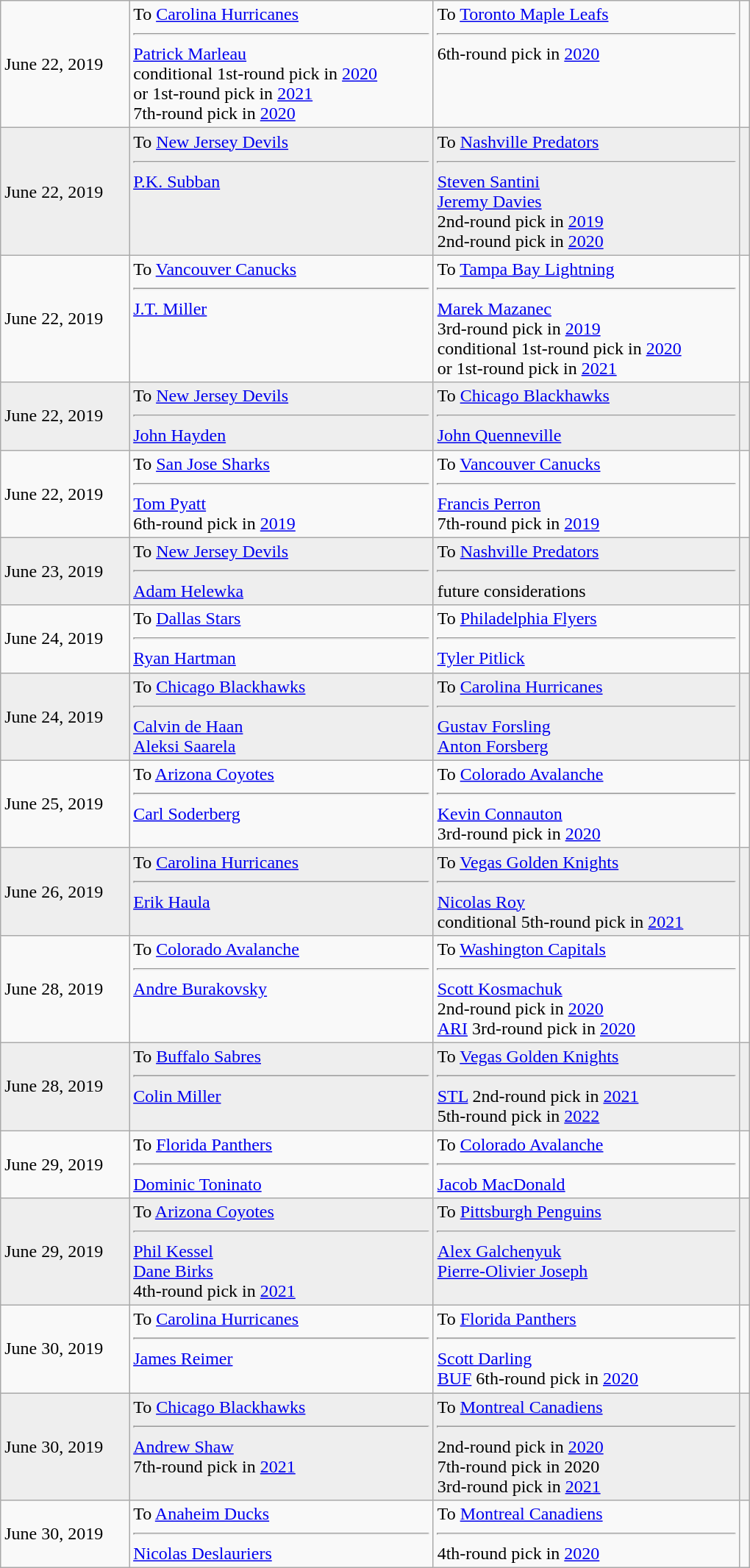<table class="wikitable" style="border:1px solid #999999; width:680px;">
<tr>
<td>June 22, 2019</td>
<td valign="top">To <a href='#'>Carolina Hurricanes</a><hr><a href='#'>Patrick Marleau</a><br><span>conditional</span> 1st-round pick in <a href='#'>2020</a><br>or 1st-round pick in <a href='#'>2021</a><br>7th-round pick in <a href='#'>2020</a></td>
<td valign="top">To <a href='#'>Toronto Maple Leafs</a><hr>6th-round pick in <a href='#'>2020</a></td>
<td></td>
</tr>
<tr bgcolor="eeeeee">
<td>June 22, 2019</td>
<td valign="top">To <a href='#'>New Jersey Devils</a><hr><a href='#'>P.K. Subban</a></td>
<td valign="top">To <a href='#'>Nashville Predators</a><hr><a href='#'>Steven Santini</a><br><a href='#'>Jeremy Davies</a><br>2nd-round pick in <a href='#'>2019</a><br>2nd-round pick in <a href='#'>2020</a></td>
<td></td>
</tr>
<tr>
<td>June 22, 2019</td>
<td valign="top">To <a href='#'>Vancouver Canucks</a><hr><a href='#'>J.T. Miller</a></td>
<td valign="top">To <a href='#'>Tampa Bay Lightning</a><hr><a href='#'>Marek Mazanec</a><br>3rd-round pick in <a href='#'>2019</a><br><span>conditional</span> 1st-round pick in <a href='#'>2020</a><br>or 1st-round pick in <a href='#'>2021</a></td>
<td></td>
</tr>
<tr bgcolor="eeeeee">
<td>June 22, 2019</td>
<td valign="top">To <a href='#'>New Jersey Devils</a><hr><a href='#'>John Hayden</a></td>
<td valign="top">To <a href='#'>Chicago Blackhawks</a><hr><a href='#'>John Quenneville</a></td>
<td></td>
</tr>
<tr>
<td>June 22, 2019</td>
<td valign="top">To <a href='#'>San Jose Sharks</a><hr><a href='#'>Tom Pyatt</a><br>6th-round pick in <a href='#'>2019</a></td>
<td valign="top">To <a href='#'>Vancouver Canucks</a><hr><a href='#'>Francis Perron</a><br>7th-round pick in <a href='#'>2019</a></td>
<td></td>
</tr>
<tr bgcolor="eeeeee">
<td>June 23, 2019</td>
<td valign="top">To <a href='#'>New Jersey Devils</a><hr><a href='#'>Adam Helewka</a></td>
<td valign="top">To <a href='#'>Nashville Predators</a><hr><span>future considerations</span></td>
<td></td>
</tr>
<tr>
<td>June 24, 2019</td>
<td valign="top">To <a href='#'>Dallas Stars</a><hr><a href='#'>Ryan Hartman</a></td>
<td valign="top">To <a href='#'>Philadelphia Flyers</a><hr><a href='#'>Tyler Pitlick</a></td>
<td></td>
</tr>
<tr bgcolor="eeeeee">
<td>June 24, 2019</td>
<td valign="top">To <a href='#'>Chicago Blackhawks</a><hr><a href='#'>Calvin de Haan</a><br><a href='#'>Aleksi Saarela</a></td>
<td valign="top">To <a href='#'>Carolina Hurricanes</a><hr><a href='#'>Gustav Forsling</a><br><a href='#'>Anton Forsberg</a></td>
<td></td>
</tr>
<tr>
<td>June 25, 2019</td>
<td valign="top">To <a href='#'>Arizona Coyotes</a><hr><a href='#'>Carl Soderberg</a></td>
<td valign="top">To <a href='#'>Colorado Avalanche</a><hr><a href='#'>Kevin Connauton</a><br>3rd-round pick in <a href='#'>2020</a></td>
<td></td>
</tr>
<tr bgcolor="eeeeee">
<td>June 26, 2019</td>
<td valign="top">To <a href='#'>Carolina Hurricanes</a><hr><a href='#'>Erik Haula</a></td>
<td valign="top">To <a href='#'>Vegas Golden Knights</a><hr><a href='#'>Nicolas Roy</a><br><span>conditional</span> 5th-round pick in <a href='#'>2021</a></td>
<td></td>
</tr>
<tr>
<td>June 28, 2019</td>
<td valign="top">To <a href='#'>Colorado Avalanche</a><hr><a href='#'>Andre Burakovsky</a></td>
<td valign="top">To <a href='#'>Washington Capitals</a><hr><a href='#'>Scott Kosmachuk</a><br>2nd-round pick in <a href='#'>2020</a><br><a href='#'>ARI</a> 3rd-round pick in <a href='#'>2020</a></td>
<td></td>
</tr>
<tr bgcolor="eeeeee">
<td>June 28, 2019</td>
<td valign="top">To <a href='#'>Buffalo Sabres</a><hr><a href='#'>Colin Miller</a></td>
<td valign="top">To <a href='#'>Vegas Golden Knights</a><hr><a href='#'>STL</a> 2nd-round pick in <a href='#'>2021</a><br>5th-round pick in <a href='#'>2022</a></td>
<td></td>
</tr>
<tr>
<td>June 29, 2019</td>
<td valign="top">To <a href='#'>Florida Panthers</a><hr><a href='#'>Dominic Toninato</a></td>
<td valign="top">To <a href='#'>Colorado Avalanche</a><hr><a href='#'>Jacob MacDonald</a></td>
<td></td>
</tr>
<tr bgcolor="eeeeee">
<td>June 29, 2019</td>
<td valign="top">To <a href='#'>Arizona Coyotes</a><hr><a href='#'>Phil Kessel</a><br><a href='#'>Dane Birks</a><br>4th-round pick in <a href='#'>2021</a></td>
<td valign="top">To <a href='#'>Pittsburgh Penguins</a><hr><a href='#'>Alex Galchenyuk</a><br><a href='#'>Pierre-Olivier Joseph</a></td>
<td></td>
</tr>
<tr>
<td>June 30, 2019</td>
<td valign="top">To <a href='#'>Carolina Hurricanes</a><hr><a href='#'>James Reimer</a></td>
<td valign="top">To <a href='#'>Florida Panthers</a><hr><a href='#'>Scott Darling</a><br><a href='#'>BUF</a> 6th-round pick in <a href='#'>2020</a></td>
<td></td>
</tr>
<tr bgcolor="eeeeee">
<td>June 30, 2019</td>
<td valign="top">To <a href='#'>Chicago Blackhawks</a><hr><a href='#'>Andrew Shaw</a><br>7th-round pick in <a href='#'>2021</a></td>
<td valign="top">To <a href='#'>Montreal Canadiens</a><hr>2nd-round pick in <a href='#'>2020</a><br>7th-round pick in 2020<br>3rd-round pick in <a href='#'>2021</a></td>
<td></td>
</tr>
<tr>
<td>June 30, 2019</td>
<td valign="top">To <a href='#'>Anaheim Ducks</a><hr><a href='#'>Nicolas Deslauriers</a></td>
<td valign="top">To <a href='#'>Montreal Canadiens</a><hr>4th-round pick in <a href='#'>2020</a></td>
<td></td>
</tr>
</table>
